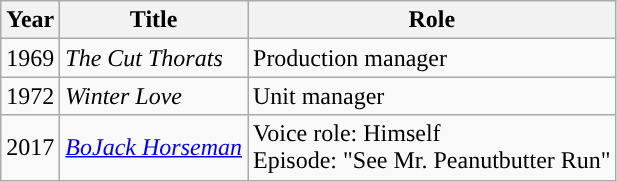<table class="wikitable sortable">
<tr>
<th>Year</th>
<th>Title</th>
<th>Role</th>
</tr>
<tr>
<td>1969</td>
<td><em>The Cut Thorats</em></td>
<td>Production manager</td>
</tr>
<tr>
<td>1972</td>
<td><em>Winter Love</em></td>
<td>Unit manager</td>
</tr>
<tr>
<td>2017</td>
<td><em><a href='#'>BoJack Horseman</a></em></td>
<td>Voice role: Himself<br>Episode: "See Mr. Peanutbutter Run"</td>
</tr>
</table>
